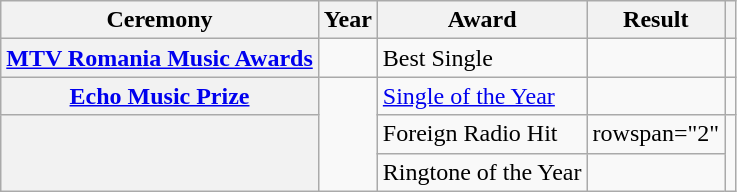<table class="wikitable plainrowheaders">
<tr>
<th>Ceremony</th>
<th>Year</th>
<th>Award</th>
<th>Result</th>
<th></th>
</tr>
<tr>
<th scope="row"><a href='#'>MTV Romania Music Awards</a></th>
<td></td>
<td>Best Single</td>
<td></td>
<td></td>
</tr>
<tr>
<th scope="row"><a href='#'>Echo Music Prize</a></th>
<td rowspan="3"></td>
<td><a href='#'>Single of the Year</a></td>
<td></td>
<td></td>
</tr>
<tr>
<th scope="row" rowspan="2"></th>
<td>Foreign Radio Hit</td>
<td>rowspan="2" </td>
<td rowspan="2"></td>
</tr>
<tr>
<td>Ringtone of the Year</td>
</tr>
</table>
